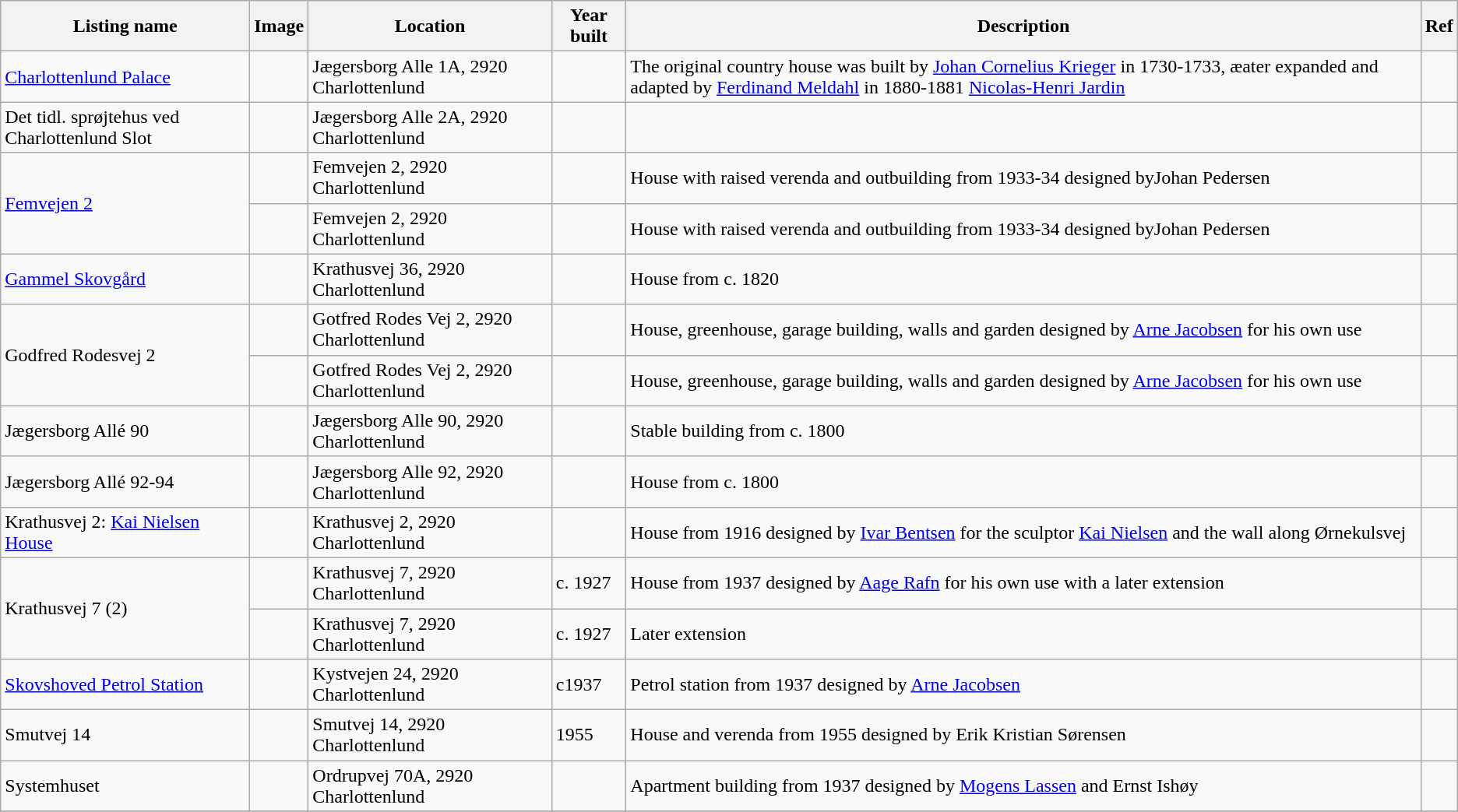<table class="wikitable sortable">
<tr>
<th>Listing name</th>
<th>Image</th>
<th>Location</th>
<th>Year built</th>
<th>Description</th>
<th>Ref</th>
</tr>
<tr>
<td><a href='#'>Charlottenlund Palace</a></td>
<td></td>
<td>Jægersborg Alle 1A, 2920 Charlottenlund</td>
<td></td>
<td>The original country house was built by <a href='#'>Johan Cornelius Krieger</a> in 1730-1733, æater expanded and adapted by <a href='#'>Ferdinand Meldahl</a> in 1880-1881 <a href='#'>Nicolas-Henri Jardin</a></td>
<td></td>
</tr>
<tr>
<td>Det tidl. sprøjtehus ved Charlottenlund Slot</td>
<td></td>
<td>Jægersborg Alle 2A, 2920 Charlottenlund</td>
<td></td>
<td></td>
<td></td>
</tr>
<tr>
<td rowspan="2"><a href='#'>Femvejen 2</a></td>
<td></td>
<td>Femvejen 2, 2920 Charlottenlund</td>
<td></td>
<td>House with raised verenda and outbuilding from 1933-34 designed byJohan Pedersen</td>
<td></td>
</tr>
<tr>
<td></td>
<td>Femvejen 2, 2920 Charlottenlund</td>
<td></td>
<td>House with raised verenda and outbuilding from 1933-34 designed byJohan Pedersen</td>
<td></td>
</tr>
<tr>
<td><a href='#'>Gammel Skovgård</a></td>
<td></td>
<td>Krathusvej 36, 2920 Charlottenlund</td>
<td></td>
<td>House from c. 1820</td>
<td></td>
</tr>
<tr>
<td rowspan="2">Godfred Rodesvej 2</td>
<td></td>
<td>Gotfred Rodes Vej 2, 2920 Charlottenlund</td>
<td></td>
<td>House, greenhouse, garage building, walls and garden designed by <a href='#'>Arne Jacobsen</a> for his own use</td>
<td></td>
</tr>
<tr>
<td></td>
<td>Gotfred Rodes Vej 2, 2920 Charlottenlund</td>
<td></td>
<td>House, greenhouse, garage building, walls and garden designed by <a href='#'>Arne Jacobsen</a> for his own use</td>
<td></td>
</tr>
<tr>
<td>Jægersborg Allé 90</td>
<td></td>
<td>Jægersborg Alle 90, 2920 Charlottenlund</td>
<td></td>
<td>Stable building from c. 1800</td>
<td></td>
</tr>
<tr>
<td>Jægersborg Allé 92-94</td>
<td></td>
<td>Jægersborg Alle 92, 2920 Charlottenlund</td>
<td></td>
<td>House from c. 1800</td>
<td></td>
</tr>
<tr>
<td>Krathusvej 2: <a href='#'>Kai Nielsen House</a></td>
<td></td>
<td>Krathusvej 2, 2920 Charlottenlund</td>
<td></td>
<td>House from 1916 designed by <a href='#'>Ivar Bentsen</a> for the sculptor <a href='#'>Kai Nielsen</a> and the wall along Ørnekulsvej</td>
<td></td>
</tr>
<tr>
<td rowspan="2">Krathusvej 7 (2)</td>
<td></td>
<td>Krathusvej 7, 2920 Charlottenlund</td>
<td>c. 1927</td>
<td>House from 1937 designed by <a href='#'>Aage Rafn</a> for his own use with a later extension</td>
<td></td>
</tr>
<tr>
<td></td>
<td>Krathusvej 7, 2920 Charlottenlund</td>
<td>c. 1927</td>
<td>Later extension</td>
<td></td>
</tr>
<tr>
<td><a href='#'>Skovshoved Petrol Station</a></td>
<td></td>
<td>Kystvejen 24, 2920 Charlottenlund</td>
<td>c1937</td>
<td>Petrol station from 1937 designed by <a href='#'>Arne Jacobsen</a></td>
<td></td>
</tr>
<tr>
<td>Smutvej 14</td>
<td></td>
<td>Smutvej 14, 2920 Charlottenlund</td>
<td>1955</td>
<td>House and verenda from 1955 designed by Erik Kristian Sørensen</td>
<td></td>
</tr>
<tr>
<td>Systemhuset</td>
<td></td>
<td>Ordrupvej 70A, 2920 Charlottenlund</td>
<td></td>
<td>Apartment building from 1937 designed by <a href='#'>Mogens Lassen</a> and Ernst Ishøy</td>
<td></td>
</tr>
<tr>
</tr>
</table>
